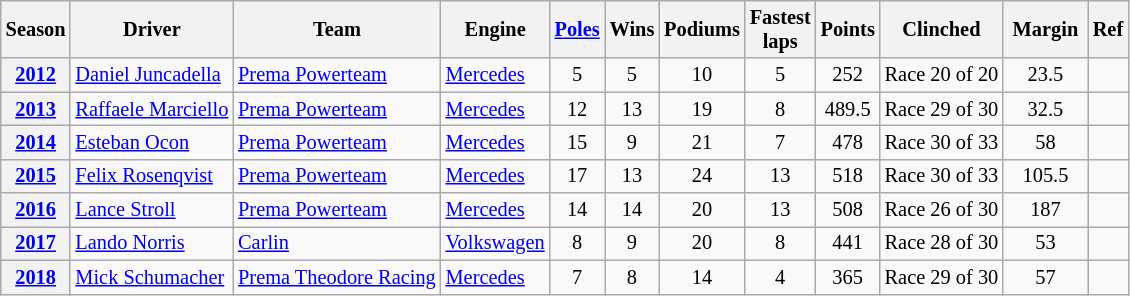<table class="wikitable sortable" style="font-size:85%; text-align:center;">
<tr>
<th scope=col>Season</th>
<th scope=col>Driver</th>
<th scope=col>Team</th>
<th scope=col>Engine</th>
<th scope=col><a href='#'>Poles</a></th>
<th scope=col>Wins</th>
<th scope=col>Podiums</th>
<th scope=col width="40">Fastest laps</th>
<th scope=col>Points</th>
<th scope=col>Clinched</th>
<th scope=col width="50">Margin</th>
<th scope=col class=unsortable>Ref</th>
</tr>
<tr>
<th><a href='#'>2012</a></th>
<td align=left> <a href='#'>Daniel Juncadella</a></td>
<td align=left> <a href='#'>Prema Powerteam</a></td>
<td align=left><a href='#'>Mercedes</a></td>
<td>5</td>
<td>5</td>
<td>10</td>
<td>5</td>
<td>252</td>
<td>Race 20 of 20</td>
<td>23.5</td>
<td></td>
</tr>
<tr>
<th><a href='#'>2013</a></th>
<td align=left> <a href='#'>Raffaele Marciello</a></td>
<td align=left> <a href='#'>Prema Powerteam</a></td>
<td align=left><a href='#'>Mercedes</a></td>
<td>12</td>
<td>13</td>
<td>19</td>
<td>8</td>
<td>489.5</td>
<td>Race 29 of 30</td>
<td>32.5</td>
<td></td>
</tr>
<tr>
<th><a href='#'>2014</a></th>
<td align=left> <a href='#'>Esteban Ocon</a></td>
<td align=left> <a href='#'>Prema Powerteam</a></td>
<td align=left><a href='#'>Mercedes</a></td>
<td>15</td>
<td>9</td>
<td>21</td>
<td>7</td>
<td>478</td>
<td>Race 30 of 33</td>
<td>58</td>
<td></td>
</tr>
<tr>
<th><a href='#'>2015</a></th>
<td align=left> <a href='#'>Felix Rosenqvist</a></td>
<td align=left> <a href='#'>Prema Powerteam</a></td>
<td align=left><a href='#'>Mercedes</a></td>
<td>17</td>
<td>13</td>
<td>24</td>
<td>13</td>
<td>518</td>
<td>Race 30 of 33</td>
<td>105.5</td>
<td></td>
</tr>
<tr>
<th><a href='#'>2016</a></th>
<td align=left> <a href='#'>Lance Stroll</a></td>
<td align=left> <a href='#'>Prema Powerteam</a></td>
<td align=left><a href='#'>Mercedes</a></td>
<td>14</td>
<td>14</td>
<td>20</td>
<td>13</td>
<td>508</td>
<td>Race 26 of 30</td>
<td>187</td>
<td></td>
</tr>
<tr>
<th><a href='#'>2017</a></th>
<td align=left> <a href='#'>Lando Norris</a></td>
<td align=left> <a href='#'>Carlin</a></td>
<td align=left><a href='#'>Volkswagen</a></td>
<td>8</td>
<td>9</td>
<td>20</td>
<td>8</td>
<td>441</td>
<td>Race 28 of 30</td>
<td>53</td>
<td></td>
</tr>
<tr>
<th><a href='#'>2018</a></th>
<td align=left> <a href='#'>Mick Schumacher</a></td>
<td align=left> <a href='#'>Prema Theodore Racing</a></td>
<td align=left><a href='#'>Mercedes</a></td>
<td>7</td>
<td>8</td>
<td>14</td>
<td>4</td>
<td>365</td>
<td>Race 29 of 30</td>
<td>57</td>
<td></td>
</tr>
</table>
